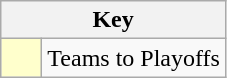<table class="wikitable" style="text-align: center;">
<tr>
<th colspan=2>Key</th>
</tr>
<tr>
<td style="background:#ffffcc; width:20px;"></td>
<td align=left>Teams to Playoffs</td>
</tr>
</table>
